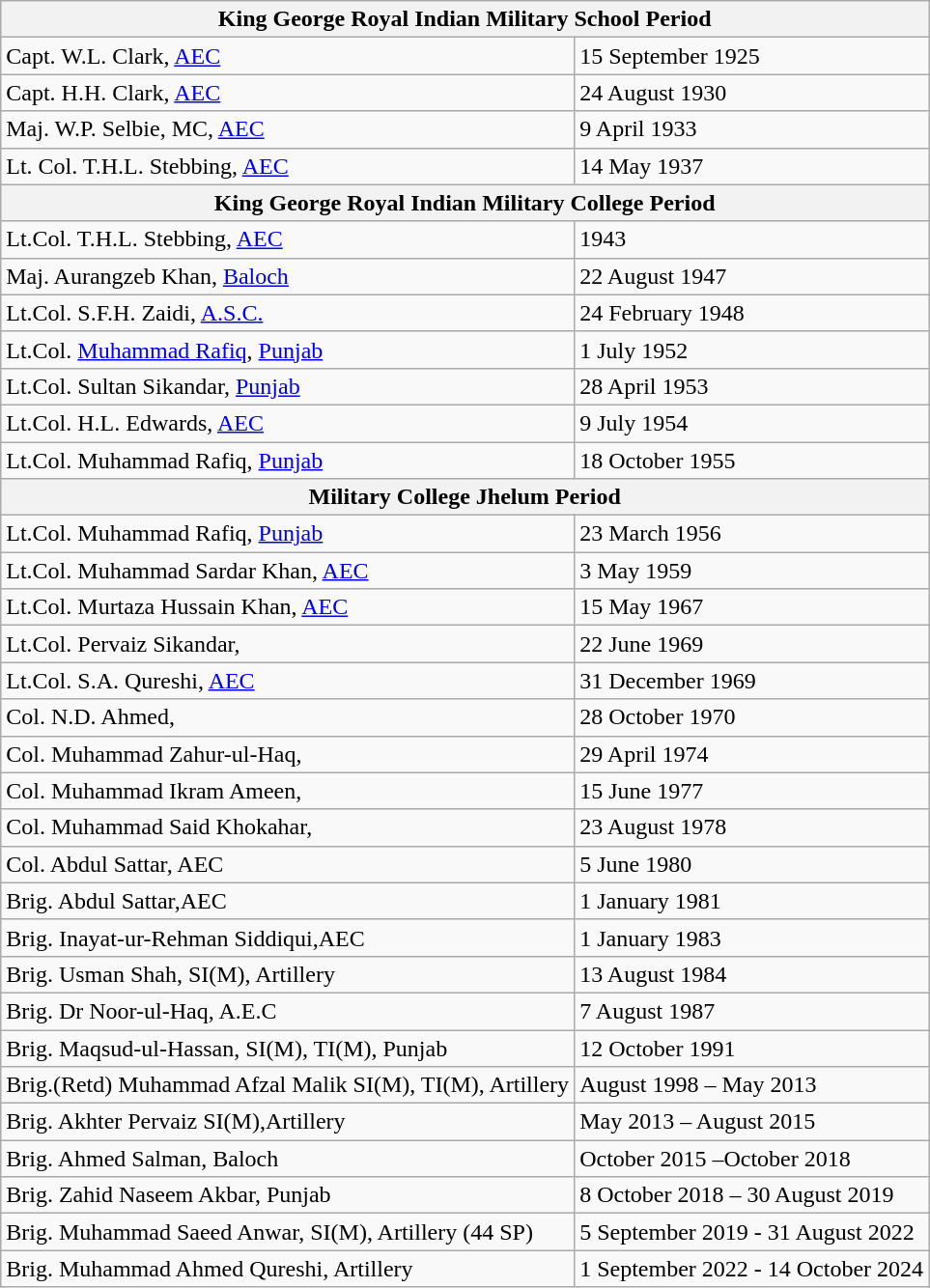<table class="wikitable">
<tr>
<th colspan="2">King George Royal Indian Military School Period</th>
</tr>
<tr>
<td>Capt. W.L. Clark, <a href='#'>AEC</a></td>
<td>15 September 1925</td>
</tr>
<tr>
<td>Capt. H.H. Clark, <a href='#'>AEC</a></td>
<td>24 August 1930</td>
</tr>
<tr>
<td>Maj. W.P. Selbie, MC, <a href='#'>AEC</a></td>
<td>9 April 1933</td>
</tr>
<tr>
<td>Lt. Col. T.H.L. Stebbing, <a href='#'>AEC</a></td>
<td>14 May 1937</td>
</tr>
<tr>
<th colspan="2">King George Royal Indian Military College Period</th>
</tr>
<tr>
<td>Lt.Col. T.H.L. Stebbing, <a href='#'>AEC</a></td>
<td>1943</td>
</tr>
<tr>
<td>Maj. Aurangzeb Khan, <a href='#'>Baloch</a></td>
<td>22 August 1947</td>
</tr>
<tr>
<td>Lt.Col. S.F.H. Zaidi, <a href='#'>A.S.C.</a></td>
<td>24 February 1948</td>
</tr>
<tr>
<td>Lt.Col. <a href='#'>Muhammad Rafiq</a>, <a href='#'>Punjab</a></td>
<td>1 July 1952</td>
</tr>
<tr>
<td>Lt.Col. Sultan Sikandar, <a href='#'>Punjab</a></td>
<td>28 April 1953</td>
</tr>
<tr>
<td>Lt.Col. H.L. Edwards, <a href='#'>AEC</a></td>
<td>9 July 1954</td>
</tr>
<tr>
<td>Lt.Col. Muhammad Rafiq, <a href='#'>Punjab</a></td>
<td>18 October 1955</td>
</tr>
<tr>
<th colspan="2">Military College Jhelum Period</th>
</tr>
<tr>
<td>Lt.Col. Muhammad Rafiq, <a href='#'>Punjab</a></td>
<td>23 March 1956</td>
</tr>
<tr>
<td>Lt.Col. Muhammad Sardar Khan, <a href='#'>AEC</a></td>
<td>3 May 1959</td>
</tr>
<tr>
<td>Lt.Col. Murtaza Hussain Khan, <a href='#'>AEC</a></td>
<td>15 May 1967</td>
</tr>
<tr>
<td>Lt.Col. Pervaiz Sikandar,</td>
<td>22 June 1969</td>
</tr>
<tr>
<td>Lt.Col. S.A. Qureshi, <a href='#'>AEC</a></td>
<td>31 December 1969</td>
</tr>
<tr>
<td>Col. N.D. Ahmed,</td>
<td>28 October 1970</td>
</tr>
<tr>
<td>Col. Muhammad Zahur-ul-Haq,</td>
<td>29 April 1974</td>
</tr>
<tr>
<td>Col. Muhammad Ikram Ameen,</td>
<td>15 June 1977</td>
</tr>
<tr>
<td>Col. Muhammad Said Khokahar,</td>
<td>23 August 1978</td>
</tr>
<tr>
<td>Col. Abdul Sattar, AEC</td>
<td>5 June 1980</td>
</tr>
<tr>
<td>Brig. Abdul Sattar,AEC</td>
<td>1 January 1981</td>
</tr>
<tr>
<td>Brig. Inayat-ur-Rehman Siddiqui,AEC</td>
<td>1 January 1983</td>
</tr>
<tr>
<td>Brig. Usman Shah, SI(M), Artillery</td>
<td>13 August 1984</td>
</tr>
<tr>
<td>Brig. Dr Noor-ul-Haq, A.E.C</td>
<td>7 August 1987</td>
</tr>
<tr>
<td>Brig. Maqsud-ul-Hassan, SI(M), TI(M), Punjab</td>
<td>12 October 1991</td>
</tr>
<tr>
<td>Brig.(Retd) Muhammad Afzal Malik SI(M), TI(M), Artillery</td>
<td>August 1998 – May 2013</td>
</tr>
<tr>
<td>Brig. Akhter Pervaiz SI(M),Artillery</td>
<td>May 2013 – August 2015</td>
</tr>
<tr>
<td>Brig. Ahmed Salman, Baloch</td>
<td>October 2015 –October 2018</td>
</tr>
<tr>
<td>Brig. Zahid Naseem Akbar, Punjab</td>
<td>8 October 2018 – 30 August 2019</td>
</tr>
<tr>
<td>Brig. Muhammad Saeed Anwar, SI(M), Artillery (44 SP)</td>
<td>5 September 2019 - 31 August 2022</td>
</tr>
<tr>
<td>Brig. Muhammad Ahmed Qureshi, Artillery</td>
<td>1 September 2022 - 14 October 2024</td>
</tr>
</table>
